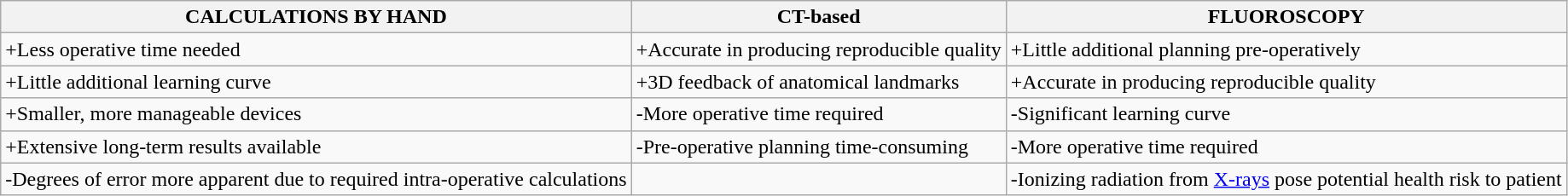<table class="wikitable COMPARATIVE ANALYSIS OF VARIOUS TARGETING TECHNIQUES">
<tr>
<th>CALCULATIONS BY HAND</th>
<th>CT-based</th>
<th>FLUOROSCOPY</th>
</tr>
<tr>
<td>+Less operative time needed</td>
<td>+Accurate in producing reproducible quality</td>
<td>+Little additional planning pre-operatively</td>
</tr>
<tr>
<td>+Little additional learning curve</td>
<td>+3D feedback of anatomical landmarks</td>
<td>+Accurate in producing reproducible quality</td>
</tr>
<tr>
<td>+Smaller, more manageable devices</td>
<td>-More operative time required</td>
<td>-Significant learning curve</td>
</tr>
<tr>
<td>+Extensive long-term results available</td>
<td>-Pre-operative planning time-consuming</td>
<td>-More operative time required</td>
</tr>
<tr>
<td>-Degrees of error more apparent due to required intra-operative calculations</td>
<td></td>
<td>-Ionizing radiation from <a href='#'>X-rays</a> pose potential health risk to patient</td>
</tr>
</table>
